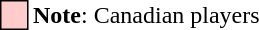<table>
<tr>
<td style="width: 15px; height: 15px; color: black; background: #ffcccc; border: 1px solid #000000;"></td>
<td><strong>Note</strong>: Canadian players</td>
</tr>
</table>
